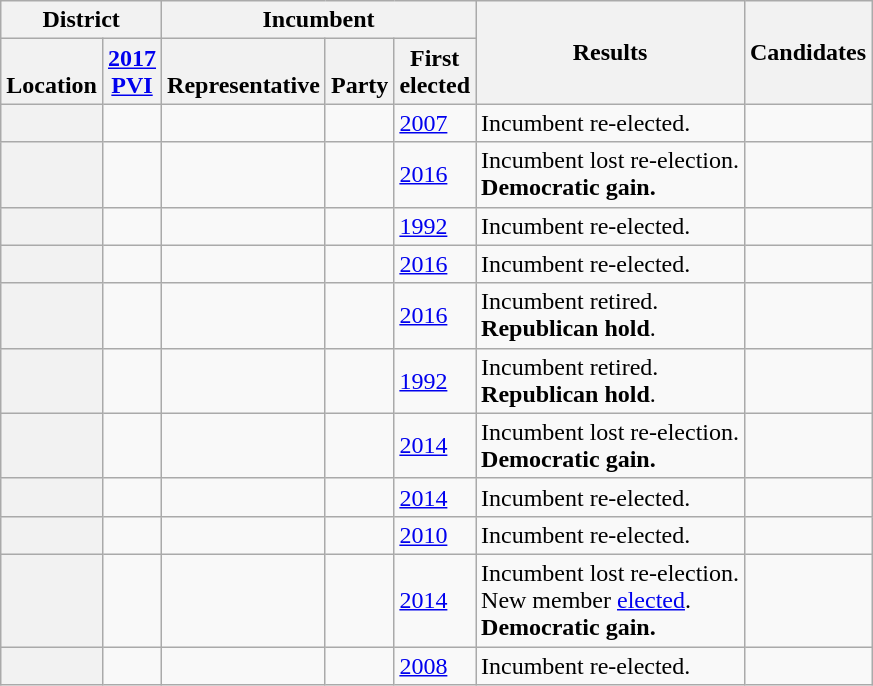<table class="wikitable sortable">
<tr>
<th colspan=2>District</th>
<th colspan=3>Incumbent</th>
<th rowspan=2>Results</th>
<th rowspan=2>Candidates</th>
</tr>
<tr valign=bottom>
<th>Location</th>
<th><a href='#'>2017<br>PVI</a></th>
<th>Representative</th>
<th>Party</th>
<th>First<br>elected</th>
</tr>
<tr>
<th></th>
<td></td>
<td></td>
<td></td>
<td><a href='#'>2007 </a></td>
<td>Incumbent re-elected.</td>
<td nowrap></td>
</tr>
<tr>
<th></th>
<td></td>
<td></td>
<td></td>
<td><a href='#'>2016</a></td>
<td>Incumbent lost re-election.<br><strong>Democratic gain.</strong></td>
<td nowrap></td>
</tr>
<tr>
<th></th>
<td></td>
<td></td>
<td></td>
<td><a href='#'>1992</a></td>
<td>Incumbent re-elected.</td>
<td nowrap></td>
</tr>
<tr>
<th></th>
<td></td>
<td></td>
<td></td>
<td><a href='#'>2016</a></td>
<td>Incumbent re-elected.</td>
<td nowrap></td>
</tr>
<tr>
<th></th>
<td></td>
<td></td>
<td></td>
<td><a href='#'>2016</a></td>
<td>Incumbent retired.<br><strong>Republican hold</strong>.</td>
<td nowrap></td>
</tr>
<tr>
<th></th>
<td></td>
<td></td>
<td></td>
<td><a href='#'>1992</a></td>
<td>Incumbent retired.<br><strong>Republican hold</strong>.</td>
<td nowrap></td>
</tr>
<tr>
<th></th>
<td></td>
<td></td>
<td></td>
<td><a href='#'>2014</a></td>
<td>Incumbent lost re-election.<br><strong>Democratic gain.</strong></td>
<td nowrap></td>
</tr>
<tr>
<th></th>
<td></td>
<td></td>
<td></td>
<td><a href='#'>2014</a></td>
<td>Incumbent re-elected.</td>
<td nowrap></td>
</tr>
<tr>
<th></th>
<td></td>
<td></td>
<td></td>
<td><a href='#'>2010</a></td>
<td>Incumbent re-elected.</td>
<td nowrap></td>
</tr>
<tr>
<th></th>
<td></td>
<td></td>
<td></td>
<td><a href='#'>2014</a></td>
<td>Incumbent lost re-election.<br>New member <a href='#'>elected</a>.<br><strong>Democratic gain.</strong></td>
<td nowrap></td>
</tr>
<tr>
<th></th>
<td></td>
<td></td>
<td></td>
<td><a href='#'>2008</a></td>
<td>Incumbent re-elected.</td>
<td nowrap></td>
</tr>
</table>
